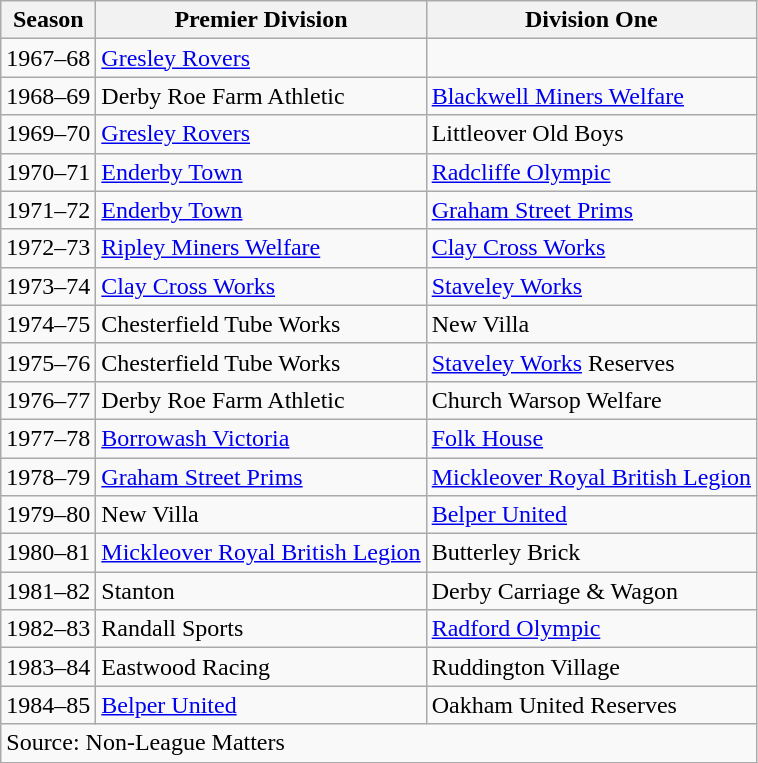<table class=wikitable>
<tr>
<th>Season</th>
<th>Premier Division</th>
<th>Division One</th>
</tr>
<tr>
<td>1967–68</td>
<td><a href='#'>Gresley Rovers</a></td>
<td></td>
</tr>
<tr>
<td>1968–69</td>
<td>Derby Roe Farm Athletic</td>
<td><a href='#'>Blackwell Miners Welfare</a></td>
</tr>
<tr>
<td>1969–70</td>
<td><a href='#'>Gresley Rovers</a></td>
<td>Littleover Old Boys</td>
</tr>
<tr>
<td>1970–71</td>
<td><a href='#'>Enderby Town</a></td>
<td><a href='#'>Radcliffe Olympic</a></td>
</tr>
<tr>
<td>1971–72</td>
<td><a href='#'>Enderby Town</a></td>
<td><a href='#'>Graham Street Prims</a></td>
</tr>
<tr>
<td>1972–73</td>
<td><a href='#'>Ripley Miners Welfare</a></td>
<td><a href='#'>Clay Cross Works</a></td>
</tr>
<tr>
<td>1973–74</td>
<td><a href='#'>Clay Cross Works</a></td>
<td><a href='#'>Staveley Works</a></td>
</tr>
<tr>
<td>1974–75</td>
<td>Chesterfield Tube Works</td>
<td>New Villa</td>
</tr>
<tr>
<td>1975–76</td>
<td>Chesterfield Tube Works</td>
<td><a href='#'>Staveley Works</a> Reserves</td>
</tr>
<tr>
<td>1976–77</td>
<td>Derby Roe Farm Athletic</td>
<td>Church Warsop Welfare</td>
</tr>
<tr>
<td>1977–78</td>
<td><a href='#'>Borrowash Victoria</a></td>
<td><a href='#'>Folk House</a></td>
</tr>
<tr>
<td>1978–79</td>
<td><a href='#'>Graham Street Prims</a></td>
<td><a href='#'>Mickleover Royal British Legion</a></td>
</tr>
<tr>
<td>1979–80</td>
<td>New Villa</td>
<td><a href='#'>Belper United</a></td>
</tr>
<tr>
<td>1980–81</td>
<td><a href='#'>Mickleover Royal British Legion</a></td>
<td>Butterley Brick</td>
</tr>
<tr>
<td>1981–82</td>
<td>Stanton</td>
<td>Derby Carriage & Wagon</td>
</tr>
<tr>
<td>1982–83</td>
<td>Randall Sports</td>
<td><a href='#'>Radford Olympic</a></td>
</tr>
<tr>
<td>1983–84</td>
<td>Eastwood Racing</td>
<td>Ruddington Village</td>
</tr>
<tr>
<td>1984–85</td>
<td><a href='#'>Belper United</a></td>
<td>Oakham United Reserves</td>
</tr>
<tr>
<td colspan=3>Source: Non-League Matters</td>
</tr>
</table>
